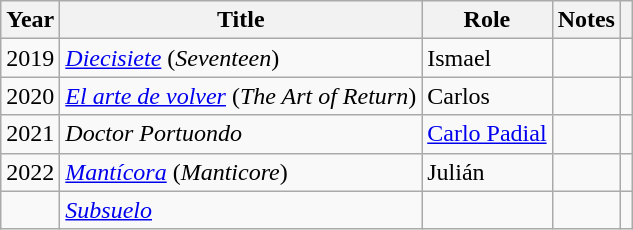<table class="wikitable sortable">
<tr>
<th>Year</th>
<th>Title</th>
<th>Role</th>
<th class="unsortable">Notes</th>
<th></th>
</tr>
<tr>
<td align = "center">2019</td>
<td><em><a href='#'>Diecisiete</a></em> (<em>Seventeen</em>)</td>
<td>Ismael</td>
<td></td>
<td align = "center"></td>
</tr>
<tr>
<td align = "center">2020</td>
<td><em><a href='#'>El arte de volver</a></em> (<em>The Art of Return</em>)</td>
<td>Carlos</td>
<td></td>
<td align = "center"></td>
</tr>
<tr>
<td align = "center">2021</td>
<td><em>Doctor Portuondo</em></td>
<td><a href='#'>Carlo Padial</a></td>
<td></td>
<td align = "center"></td>
</tr>
<tr>
<td align = "center">2022</td>
<td><em><a href='#'>Mantícora</a></em> (<em>Manticore</em>)</td>
<td>Julián</td>
<td></td>
<td align = "center"></td>
</tr>
<tr>
<td></td>
<td><em><a href='#'>Subsuelo</a></em></td>
<td></td>
<td></td>
<td></td>
</tr>
</table>
